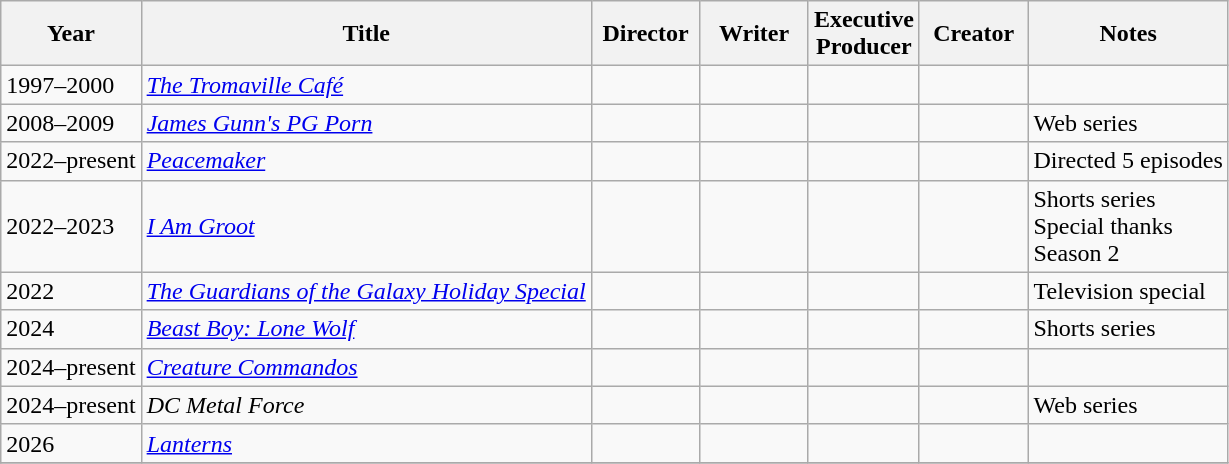<table class="wikitable">
<tr>
<th>Year</th>
<th>Title</th>
<th style="width:65px;">Director</th>
<th style="width:65px;">Writer</th>
<th style="width:65px;">Executive Producer</th>
<th style="width:65px;">Creator</th>
<th>Notes</th>
</tr>
<tr>
<td>1997–2000</td>
<td><em><a href='#'>The Tromaville Café</a></em></td>
<td></td>
<td></td>
<td></td>
<td></td>
<td></td>
</tr>
<tr>
<td>2008–2009</td>
<td><em><a href='#'>James Gunn's PG Porn</a></em></td>
<td></td>
<td></td>
<td></td>
<td></td>
<td>Web series</td>
</tr>
<tr>
<td>2022–present</td>
<td><em><a href='#'>Peacemaker</a></em></td>
<td></td>
<td></td>
<td></td>
<td></td>
<td>Directed 5 episodes</td>
</tr>
<tr>
<td>2022–2023</td>
<td><em><a href='#'>I Am Groot</a></em></td>
<td></td>
<td></td>
<td></td>
<td></td>
<td>Shorts series<br>Special thanks<br>Season 2</td>
</tr>
<tr>
<td>2022</td>
<td><em><a href='#'>The Guardians of the Galaxy Holiday Special</a></em></td>
<td></td>
<td></td>
<td></td>
<td></td>
<td>Television special</td>
</tr>
<tr>
<td>2024</td>
<td><em><a href='#'>Beast Boy: Lone Wolf</a></em></td>
<td></td>
<td></td>
<td></td>
<td></td>
<td>Shorts series</td>
</tr>
<tr>
<td>2024–present</td>
<td><em><a href='#'>Creature Commandos</a></em></td>
<td></td>
<td></td>
<td></td>
<td></td>
<td></td>
</tr>
<tr>
<td>2024–present</td>
<td><em>DC Metal Force</em></td>
<td></td>
<td></td>
<td></td>
<td></td>
<td>Web series</td>
</tr>
<tr>
<td>2026</td>
<td><em><a href='#'>Lanterns</a></em></td>
<td></td>
<td></td>
<td></td>
<td></td>
<td></td>
</tr>
<tr>
</tr>
</table>
